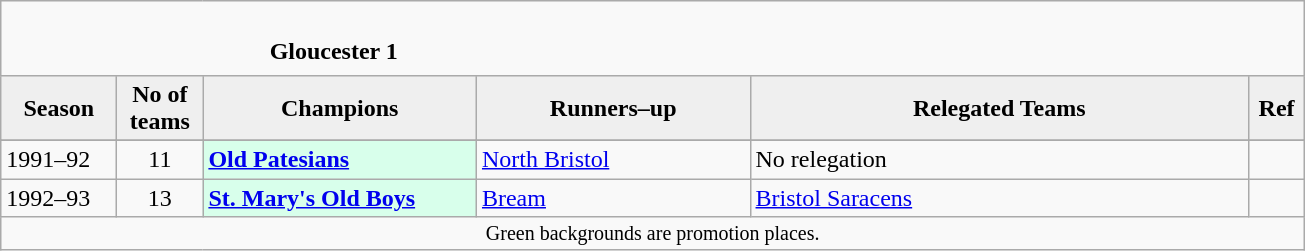<table class="wikitable" style="text-align: left;">
<tr>
<td colspan="11" cellpadding="0" cellspacing="0"><br><table border="0" style="width:100%;" cellpadding="0" cellspacing="0">
<tr>
<td style="width:20%; border:0;"></td>
<td style="border:0;"><strong>Gloucester 1</strong></td>
<td style="width:20%; border:0;"></td>
</tr>
</table>
</td>
</tr>
<tr>
<th style="background:#efefef; width:70px;">Season</th>
<th style="background:#efefef; width:50px;">No of teams</th>
<th style="background:#efefef; width:175px;">Champions</th>
<th style="background:#efefef; width:175px;">Runners–up</th>
<th style="background:#efefef; width:325px;">Relegated Teams</th>
<th style="background:#efefef; width:30px;">Ref</th>
</tr>
<tr align=left>
</tr>
<tr>
<td>1991–92</td>
<td style="text-align: center;">11</td>
<td style="background:#d8ffeb;"><strong><a href='#'>Old Patesians</a></strong></td>
<td><a href='#'>North Bristol</a></td>
<td>No relegation</td>
<td></td>
</tr>
<tr>
<td>1992–93</td>
<td style="text-align: center;">13</td>
<td style="background:#d8ffeb;"><strong><a href='#'>St. Mary's Old Boys</a></strong></td>
<td><a href='#'>Bream</a></td>
<td><a href='#'>Bristol Saracens</a></td>
<td></td>
</tr>
<tr>
<td colspan="15"  style="border:0; font-size:smaller; text-align:center;">Green backgrounds are promotion places.</td>
</tr>
</table>
